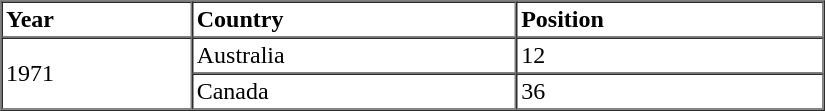<table border="1" cellspacing="0" cellpadding="2" style="width:550px;">
<tr>
<th align="left">Year</th>
<th align="left">Country</th>
<th align="left">Position</th>
</tr>
<tr>
<td align="left" rowspan="2">1971</td>
<td align="left">Australia</td>
<td align="left">12</td>
</tr>
<tr>
<td align="left">Canada</td>
<td align="left">36</td>
</tr>
</table>
